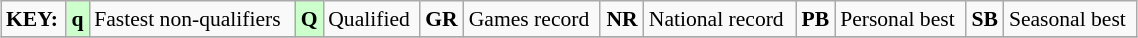<table class="wikitable" style="margin:0.5em auto; font-size:90%;position:relative;" width=60%>
<tr>
<td><strong>KEY:</strong></td>
<td bgcolor=ccffcc align=center><strong>q</strong></td>
<td>Fastest non-qualifiers</td>
<td bgcolor=ccffcc align=center><strong>Q</strong></td>
<td>Qualified</td>
<td align=center><strong>GR</strong></td>
<td>Games record</td>
<td align=center><strong>NR</strong></td>
<td>National record</td>
<td align=center><strong>PB</strong></td>
<td>Personal best</td>
<td align=center><strong>SB</strong></td>
<td>Seasonal best</td>
</tr>
<tr>
</tr>
</table>
